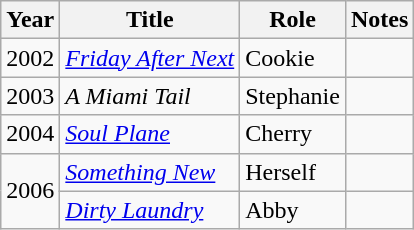<table class="wikitable plainrowheaders sortable" style="margin-right: 0;">
<tr>
<th>Year</th>
<th>Title</th>
<th>Role</th>
<th>Notes</th>
</tr>
<tr>
<td>2002</td>
<td><em><a href='#'>Friday After Next</a></em></td>
<td>Cookie</td>
<td></td>
</tr>
<tr>
<td>2003</td>
<td><em>A Miami Tail</em></td>
<td>Stephanie</td>
<td></td>
</tr>
<tr>
<td>2004</td>
<td><em><a href='#'>Soul Plane</a></em></td>
<td>Cherry</td>
<td></td>
</tr>
<tr>
<td rowspan=2>2006</td>
<td><em><a href='#'>Something New</a></em></td>
<td>Herself</td>
<td></td>
</tr>
<tr>
<td><em><a href='#'>Dirty Laundry</a></em></td>
<td>Abby</td>
<td></td>
</tr>
</table>
